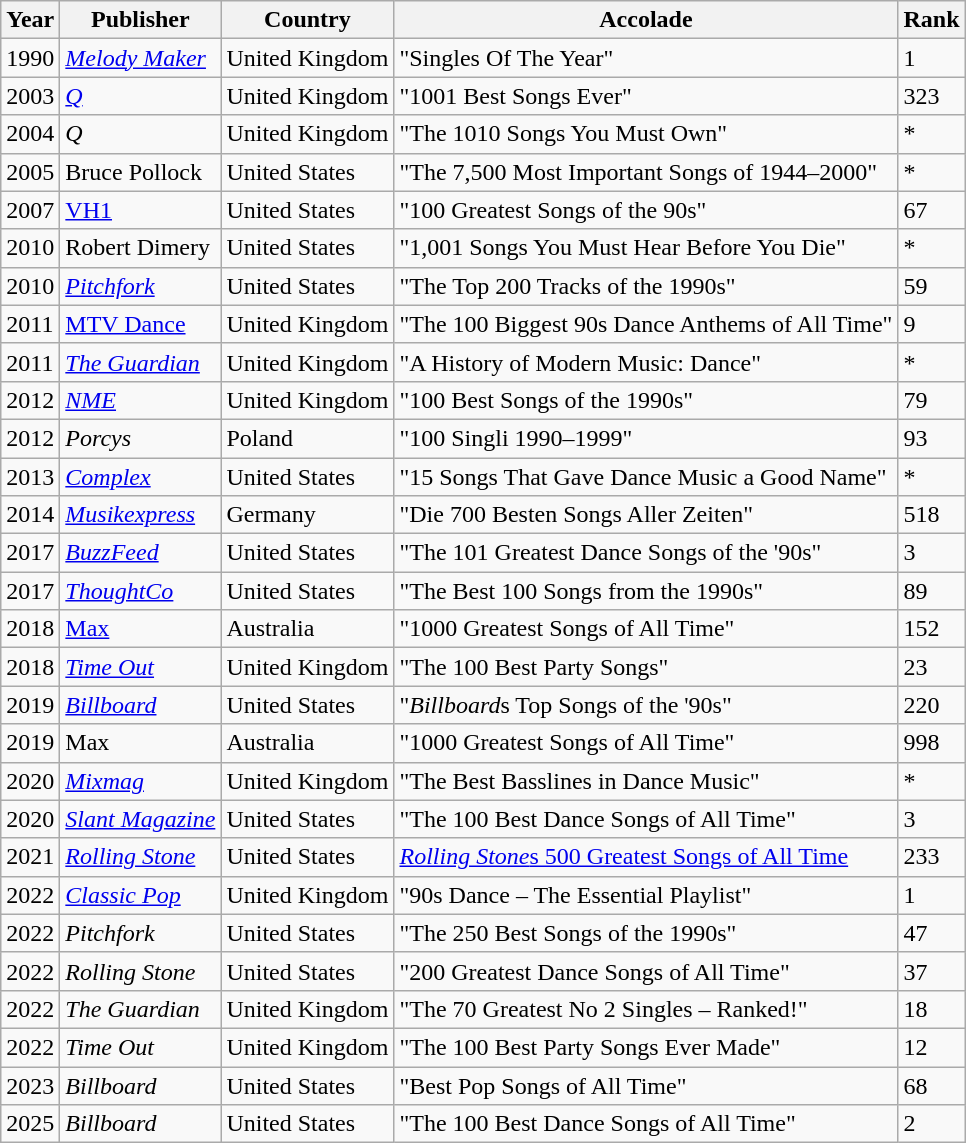<table class="wikitable sortable">
<tr>
<th>Year</th>
<th>Publisher</th>
<th>Country</th>
<th>Accolade</th>
<th>Rank</th>
</tr>
<tr>
<td>1990</td>
<td><em><a href='#'>Melody Maker</a></em></td>
<td>United Kingdom</td>
<td>"Singles Of The Year"</td>
<td>1</td>
</tr>
<tr>
<td>2003</td>
<td><em><a href='#'>Q</a></em></td>
<td>United Kingdom</td>
<td>"1001 Best Songs Ever"</td>
<td>323</td>
</tr>
<tr>
<td>2004</td>
<td><em>Q</em></td>
<td>United Kingdom</td>
<td>"The 1010 Songs You Must Own"</td>
<td>*</td>
</tr>
<tr>
<td>2005</td>
<td>Bruce Pollock</td>
<td>United States</td>
<td>"The 7,500 Most Important Songs of 1944–2000"</td>
<td>*</td>
</tr>
<tr>
<td>2007</td>
<td><a href='#'>VH1</a></td>
<td>United States</td>
<td>"100 Greatest Songs of the 90s"</td>
<td>67</td>
</tr>
<tr>
<td>2010</td>
<td>Robert Dimery</td>
<td>United States</td>
<td>"1,001 Songs You Must Hear Before You Die"</td>
<td>*</td>
</tr>
<tr>
<td>2010</td>
<td><em><a href='#'>Pitchfork</a></em></td>
<td>United States</td>
<td>"The Top 200 Tracks of the 1990s"</td>
<td>59</td>
</tr>
<tr>
<td>2011</td>
<td><a href='#'>MTV Dance</a></td>
<td>United Kingdom</td>
<td>"The 100 Biggest 90s Dance Anthems of All Time"</td>
<td>9</td>
</tr>
<tr>
<td>2011</td>
<td><em><a href='#'>The Guardian</a></em></td>
<td>United Kingdom</td>
<td>"A History of Modern Music: Dance"</td>
<td>*</td>
</tr>
<tr>
<td>2012</td>
<td><em><a href='#'>NME</a></em></td>
<td>United Kingdom</td>
<td>"100 Best Songs of the 1990s"</td>
<td>79</td>
</tr>
<tr>
<td>2012</td>
<td><em>Porcys</em></td>
<td>Poland</td>
<td>"100 Singli 1990–1999"</td>
<td>93</td>
</tr>
<tr>
<td>2013</td>
<td><em><a href='#'>Complex</a></em></td>
<td>United States</td>
<td>"15 Songs That Gave Dance Music a Good Name"</td>
<td>*</td>
</tr>
<tr>
<td>2014</td>
<td><em><a href='#'>Musikexpress</a></em></td>
<td>Germany</td>
<td>"Die 700 Besten Songs Aller Zeiten"</td>
<td>518</td>
</tr>
<tr>
<td>2017</td>
<td><em><a href='#'>BuzzFeed</a></em></td>
<td>United States</td>
<td>"The 101 Greatest Dance Songs of the '90s"</td>
<td>3</td>
</tr>
<tr>
<td>2017</td>
<td><em><a href='#'>ThoughtCo</a></em></td>
<td>United States</td>
<td>"The Best 100 Songs from the 1990s"</td>
<td>89</td>
</tr>
<tr>
<td>2018</td>
<td><a href='#'>Max</a></td>
<td>Australia</td>
<td>"1000 Greatest Songs of All Time"</td>
<td>152</td>
</tr>
<tr>
<td>2018</td>
<td><em><a href='#'>Time Out</a></em></td>
<td>United Kingdom</td>
<td>"The 100 Best Party Songs"</td>
<td>23</td>
</tr>
<tr>
<td>2019</td>
<td><em><a href='#'>Billboard</a></em></td>
<td>United States</td>
<td>"<em>Billboard</em>s Top Songs of the '90s"</td>
<td>220</td>
</tr>
<tr>
<td>2019</td>
<td>Max</td>
<td>Australia</td>
<td>"1000 Greatest Songs of All Time"</td>
<td>998</td>
</tr>
<tr>
<td>2020</td>
<td><em><a href='#'>Mixmag</a></em></td>
<td>United Kingdom</td>
<td>"The Best Basslines in Dance Music"</td>
<td>*</td>
</tr>
<tr>
<td>2020</td>
<td><em><a href='#'>Slant Magazine</a></em></td>
<td>United States</td>
<td>"The 100 Best Dance Songs of All Time"</td>
<td>3</td>
</tr>
<tr>
<td>2021</td>
<td><em><a href='#'>Rolling Stone</a></em></td>
<td>United States</td>
<td><a href='#'><em>Rolling Stone</em>s 500 Greatest Songs of All Time</a></td>
<td>233</td>
</tr>
<tr>
<td>2022</td>
<td><em><a href='#'>Classic Pop</a></em></td>
<td>United Kingdom</td>
<td>"90s Dance – The Essential Playlist"</td>
<td>1</td>
</tr>
<tr>
<td>2022</td>
<td><em>Pitchfork</em></td>
<td>United States</td>
<td>"The 250 Best Songs of the 1990s"</td>
<td>47</td>
</tr>
<tr>
<td>2022</td>
<td><em>Rolling Stone</em></td>
<td>United States</td>
<td>"200 Greatest Dance Songs of All Time"</td>
<td>37</td>
</tr>
<tr>
<td>2022</td>
<td><em>The Guardian</em></td>
<td>United Kingdom</td>
<td>"The 70 Greatest No 2 Singles – Ranked!"</td>
<td>18</td>
</tr>
<tr>
<td>2022</td>
<td><em>Time Out</em></td>
<td>United Kingdom</td>
<td>"The 100 Best Party Songs Ever Made"</td>
<td>12</td>
</tr>
<tr>
<td>2023</td>
<td><em>Billboard</em></td>
<td>United States</td>
<td>"Best Pop Songs of All Time"</td>
<td>68</td>
</tr>
<tr>
<td>2025</td>
<td><em>Billboard</em></td>
<td>United States</td>
<td>"The 100 Best Dance Songs of All Time"</td>
<td>2</td>
</tr>
</table>
